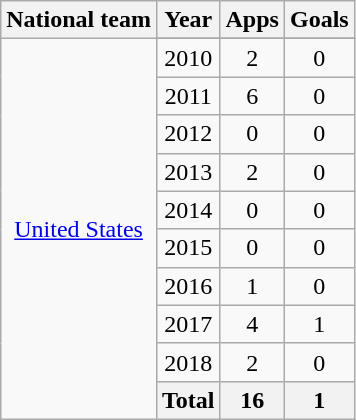<table class="wikitable" style="text-align: center">
<tr>
<th>National team</th>
<th>Year</th>
<th>Apps</th>
<th>Goals</th>
</tr>
<tr>
<td rowspan="11"><a href='#'>United States</a></td>
</tr>
<tr>
<td>2010</td>
<td>2</td>
<td>0</td>
</tr>
<tr>
<td>2011</td>
<td>6</td>
<td>0</td>
</tr>
<tr>
<td>2012</td>
<td>0</td>
<td>0</td>
</tr>
<tr>
<td>2013</td>
<td>2</td>
<td>0</td>
</tr>
<tr>
<td>2014</td>
<td>0</td>
<td>0</td>
</tr>
<tr>
<td>2015</td>
<td>0</td>
<td>0</td>
</tr>
<tr>
<td>2016</td>
<td>1</td>
<td>0</td>
</tr>
<tr>
<td>2017</td>
<td>4</td>
<td>1</td>
</tr>
<tr>
<td>2018</td>
<td>2</td>
<td>0</td>
</tr>
<tr>
<th colspan=1>Total</th>
<th>16</th>
<th>1</th>
</tr>
</table>
